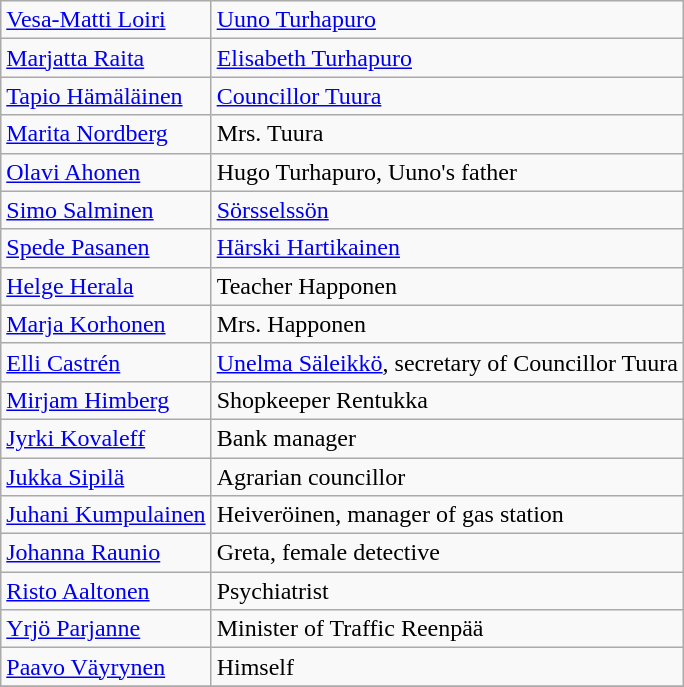<table class="wikitable">
<tr>
<td><a href='#'>Vesa-Matti Loiri</a></td>
<td><a href='#'>Uuno Turhapuro</a></td>
</tr>
<tr>
<td><a href='#'>Marjatta Raita</a></td>
<td><a href='#'>Elisabeth Turhapuro</a></td>
</tr>
<tr>
<td><a href='#'>Tapio Hämäläinen</a></td>
<td><a href='#'>Councillor Tuura</a></td>
</tr>
<tr>
<td><a href='#'>Marita Nordberg</a></td>
<td>Mrs. Tuura</td>
</tr>
<tr>
<td><a href='#'>Olavi Ahonen</a></td>
<td>Hugo Turhapuro, Uuno's father</td>
</tr>
<tr>
<td><a href='#'>Simo Salminen</a></td>
<td><a href='#'>Sörsselssön</a></td>
</tr>
<tr>
<td><a href='#'>Spede Pasanen</a></td>
<td><a href='#'>Härski Hartikainen</a></td>
</tr>
<tr>
<td><a href='#'>Helge Herala</a></td>
<td>Teacher Happonen</td>
</tr>
<tr>
<td><a href='#'>Marja Korhonen</a></td>
<td>Mrs. Happonen</td>
</tr>
<tr>
<td><a href='#'>Elli Castrén</a></td>
<td><a href='#'>Unelma Säleikkö</a>, secretary of Councillor Tuura</td>
</tr>
<tr>
<td><a href='#'>Mirjam Himberg</a></td>
<td>Shopkeeper Rentukka</td>
</tr>
<tr>
<td><a href='#'>Jyrki Kovaleff</a></td>
<td>Bank manager</td>
</tr>
<tr>
<td><a href='#'>Jukka Sipilä</a></td>
<td>Agrarian councillor</td>
</tr>
<tr>
<td><a href='#'>Juhani Kumpulainen</a></td>
<td>Heiveröinen, manager of gas station</td>
</tr>
<tr>
<td><a href='#'>Johanna Raunio</a></td>
<td>Greta, female detective</td>
</tr>
<tr>
<td><a href='#'>Risto Aaltonen</a></td>
<td>Psychiatrist</td>
</tr>
<tr>
<td><a href='#'>Yrjö Parjanne</a></td>
<td>Minister of Traffic Reenpää</td>
</tr>
<tr>
<td><a href='#'>Paavo Väyrynen</a></td>
<td>Himself</td>
</tr>
<tr>
</tr>
</table>
